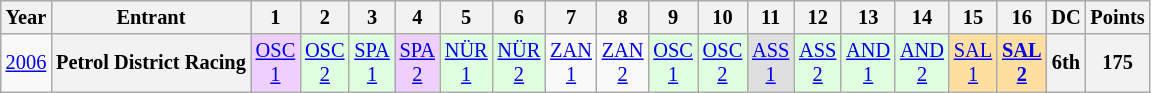<table class="wikitable" style="text-align:center; font-size:85%">
<tr>
<th>Year</th>
<th>Entrant</th>
<th>1</th>
<th>2</th>
<th>3</th>
<th>4</th>
<th>5</th>
<th>6</th>
<th>7</th>
<th>8</th>
<th>9</th>
<th>10</th>
<th>11</th>
<th>12</th>
<th>13</th>
<th>14</th>
<th>15</th>
<th>16</th>
<th>DC</th>
<th>Points</th>
</tr>
<tr>
<td><a href='#'>2006</a></td>
<th nowrap>Petrol District Racing</th>
<td style="background:#efcfff;"><a href='#'>OSC<br>1</a><br></td>
<td style="background:#dfffdf;"><a href='#'>OSC<br>2</a><br></td>
<td style="background:#dfffdf;"><a href='#'>SPA<br>1</a><br></td>
<td style="background:#efcfff;"><a href='#'>SPA<br>2</a><br></td>
<td style="background:#dfffdf;"><a href='#'>NÜR<br>1</a><br></td>
<td style="background:#dfffdf;"><a href='#'>NÜR<br>2</a><br></td>
<td style="background:#;"><a href='#'>ZAN<br>1</a><br></td>
<td style="background:#;"><a href='#'>ZAN<br>2</a><br></td>
<td style="background:#dfffdf;"><a href='#'>OSC<br>1</a><br></td>
<td style="background:#dfffdf;"><a href='#'>OSC<br>2</a><br></td>
<td style="background:#dfdfdf;"><a href='#'>ASS<br>1</a><br></td>
<td style="background:#dfffdf;"><a href='#'>ASS<br>2</a><br></td>
<td style="background:#dfffdf;"><a href='#'>AND<br>1</a><br></td>
<td style="background:#dfffdf;"><a href='#'>AND<br>2</a><br></td>
<td style="background:#ffdf9f;"><a href='#'>SAL<br>1</a><br></td>
<td style="background:#ffdf9f;"><strong><a href='#'>SAL<br>2</a></strong><br></td>
<th>6th</th>
<th>175</th>
</tr>
</table>
